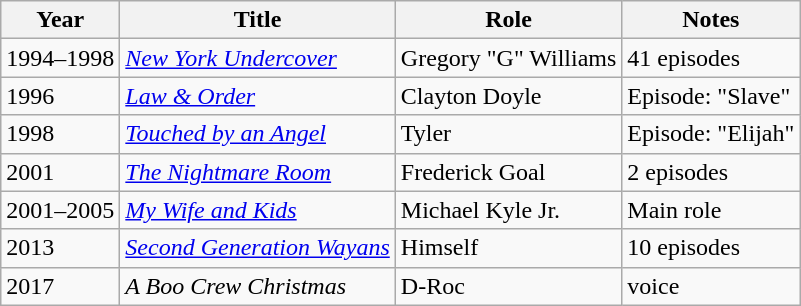<table class="wikitable sortable">
<tr>
<th>Year</th>
<th>Title</th>
<th>Role</th>
<th class="unsortable">Notes</th>
</tr>
<tr>
<td>1994–1998</td>
<td><em><a href='#'>New York Undercover</a></em></td>
<td>Gregory "G" Williams</td>
<td>41 episodes</td>
</tr>
<tr>
<td>1996</td>
<td><em><a href='#'>Law & Order</a></em></td>
<td>Clayton Doyle</td>
<td>Episode: "Slave"</td>
</tr>
<tr>
<td>1998</td>
<td><em><a href='#'>Touched by an Angel</a></em></td>
<td>Tyler</td>
<td>Episode: "Elijah"</td>
</tr>
<tr>
<td>2001</td>
<td><em><a href='#'>The Nightmare Room</a></em></td>
<td>Frederick Goal</td>
<td>2 episodes</td>
</tr>
<tr>
<td>2001–2005</td>
<td><em><a href='#'>My Wife and Kids</a></em></td>
<td>Michael Kyle Jr.</td>
<td>Main role</td>
</tr>
<tr>
<td>2013</td>
<td><em><a href='#'>Second Generation Wayans</a></em></td>
<td>Himself</td>
<td>10 episodes</td>
</tr>
<tr>
<td>2017</td>
<td><em>A Boo Crew Christmas</em></td>
<td>D-Roc</td>
<td>voice</td>
</tr>
</table>
